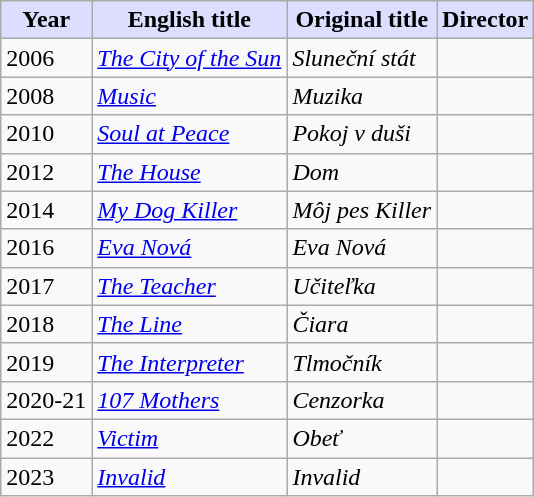<table class="wikitable sortable">
<tr>
<th style="background:#DDDDFF;">Year</th>
<th style="background:#DDDDFF;">English title</th>
<th style="background:#DDDDFF;">Original title</th>
<th style="background:#DDDDFF;">Director</th>
</tr>
<tr>
<td>2006</td>
<td><em><a href='#'>The City of the Sun</a></em></td>
<td><em>Sluneční stát</em></td>
<td></td>
</tr>
<tr>
<td>2008</td>
<td><em><a href='#'>Music</a></em></td>
<td><em>Muzika</em></td>
<td></td>
</tr>
<tr>
<td>2010</td>
<td><em><a href='#'>Soul at Peace</a></em></td>
<td><em>Pokoj v duši</em></td>
<td></td>
</tr>
<tr>
<td>2012</td>
<td><em><a href='#'>The House</a></em></td>
<td><em>Dom</em></td>
<td></td>
</tr>
<tr>
<td>2014</td>
<td><em><a href='#'>My Dog Killer</a></em></td>
<td><em>Môj pes Killer</em></td>
<td></td>
</tr>
<tr>
<td>2016</td>
<td><em><a href='#'>Eva Nová</a></em></td>
<td><em>Eva Nová</em></td>
<td></td>
</tr>
<tr>
<td>2017</td>
<td><em><a href='#'>The Teacher</a></em></td>
<td><em>Učiteľka</em></td>
<td></td>
</tr>
<tr>
<td>2018</td>
<td><em><a href='#'>The Line</a></em></td>
<td><em>Čiara</em></td>
<td></td>
</tr>
<tr>
<td>2019</td>
<td><em><a href='#'>The Interpreter</a></em></td>
<td><em>Tlmočník</em></td>
<td></td>
</tr>
<tr>
<td>2020-21</td>
<td><em><a href='#'>107 Mothers</a></em></td>
<td><em>Cenzorka</em></td>
<td></td>
</tr>
<tr>
<td>2022</td>
<td><em><a href='#'>Victim</a></em></td>
<td><em>Obeť</em></td>
<td></td>
</tr>
<tr>
<td>2023</td>
<td><em><a href='#'>Invalid</a></em></td>
<td><em>Invalid</em></td>
<td></td>
</tr>
</table>
